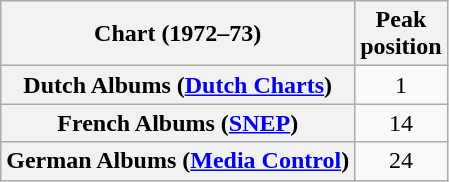<table class="wikitable sortable plainrowheaders" style="text-align:center">
<tr>
<th scope="col">Chart (1972–73)</th>
<th scope="col">Peak<br>position</th>
</tr>
<tr>
<th scope="row">Dutch Albums (<a href='#'>Dutch Charts</a>)</th>
<td>1</td>
</tr>
<tr>
<th scope="row">French Albums (<a href='#'>SNEP</a>)</th>
<td>14</td>
</tr>
<tr>
<th scope="row">German Albums (<a href='#'>Media Control</a>)</th>
<td>24</td>
</tr>
</table>
